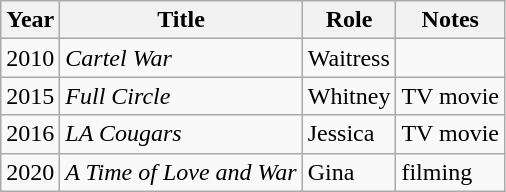<table class="wikitable sortable">
<tr>
<th>Year</th>
<th>Title</th>
<th>Role</th>
<th class="unsortable">Notes</th>
</tr>
<tr>
<td>2010</td>
<td><em>Cartel War </em></td>
<td>Waitress</td>
<td></td>
</tr>
<tr>
<td>2015</td>
<td><em>Full Circle</em></td>
<td>Whitney</td>
<td>TV movie</td>
</tr>
<tr>
<td>2016</td>
<td><em>LA Cougars</em></td>
<td>Jessica</td>
<td>TV movie</td>
</tr>
<tr>
<td>2020</td>
<td><em>A Time of Love and War</em></td>
<td>Gina</td>
<td>filming</td>
</tr>
</table>
